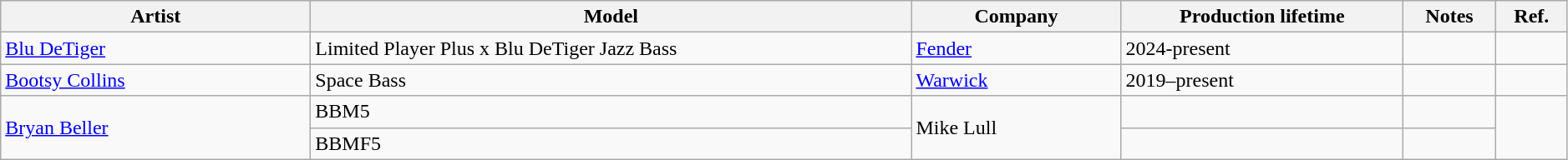<table class="wikitable sortable plainrowheaders" style="width:99%;">
<tr>
<th scope="col" style="width:15em;">Artist</th>
<th scope="col">Model</th>
<th scope="col" style="width:10em;">Company</th>
<th scope="col">Production lifetime</th>
<th scope="col" class="unsortable">Notes</th>
<th scope="col">Ref.</th>
</tr>
<tr>
<td><a href='#'>Blu DeTiger</a></td>
<td>Limited Player Plus x Blu DeTiger Jazz Bass</td>
<td><a href='#'>Fender</a></td>
<td>2024-present</td>
<td></td>
<td></td>
</tr>
<tr>
<td><a href='#'>Bootsy Collins</a></td>
<td>Space Bass</td>
<td><a href='#'>Warwick</a></td>
<td>2019–present</td>
<td></td>
<td></td>
</tr>
<tr>
<td rowspan=2><a href='#'>Bryan Beller</a></td>
<td>BBM5</td>
<td rowspan=2>Mike Lull</td>
<td></td>
<td></td>
<td rowspan=2></td>
</tr>
<tr>
<td>BBMF5</td>
<td></td>
<td></td>
</tr>
</table>
